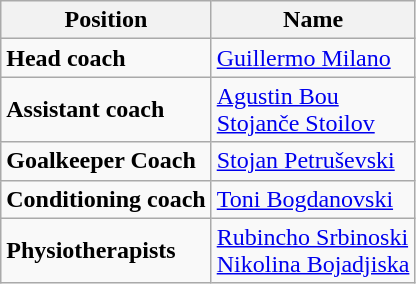<table class="wikitable">
<tr>
<th>Position</th>
<th>Name</th>
</tr>
<tr>
<td><strong>Head coach</strong></td>
<td> <a href='#'>Guillermo Milano</a></td>
</tr>
<tr>
<td><strong>Assistant coach</strong></td>
<td> <a href='#'>Agustin Bou</a><br> <a href='#'>Stojanče Stoilov</a></td>
</tr>
<tr>
<td><strong>Goalkeeper Coach</strong></td>
<td> <a href='#'>Stojan Petruševski</a></td>
</tr>
<tr>
<td><strong>Conditioning coach</strong></td>
<td> <a href='#'>Toni Bogdanovski</a></td>
</tr>
<tr>
<td><strong>Physiotherapists</strong></td>
<td> <a href='#'>Rubincho Srbinoski</a><br> <a href='#'>Nikolina Bojadjiska</a></td>
</tr>
</table>
